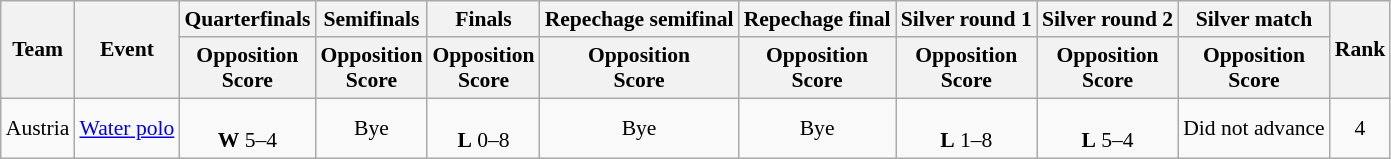<table class=wikitable style="font-size:90%">
<tr>
<th rowspan="2">Team</th>
<th rowspan="2">Event</th>
<th>Quarterfinals</th>
<th>Semifinals</th>
<th>Finals</th>
<th>Repechage semifinal</th>
<th>Repechage final</th>
<th>Silver round 1</th>
<th>Silver round 2</th>
<th>Silver match</th>
<th rowspan=2>Rank</th>
</tr>
<tr>
<th>Opposition<br>Score</th>
<th>Opposition<br>Score</th>
<th>Opposition<br>Score</th>
<th>Opposition<br>Score</th>
<th>Opposition<br>Score</th>
<th>Opposition<br>Score</th>
<th>Opposition<br>Score</th>
<th>Opposition<br>Score</th>
</tr>
<tr>
<td>Austria</td>
<td><a href='#'>Water polo</a></td>
<td align=center> <br> <strong>W</strong> 5–4</td>
<td align=center>Bye</td>
<td align=center> <br> <strong>L</strong> 0–8</td>
<td align=center>Bye</td>
<td align=center>Bye</td>
<td align=center> <br> <strong>L</strong> 1–8</td>
<td align=center> <br> <strong>L</strong> 5–4</td>
<td align=center>Did not advance</td>
<td align=center>4</td>
</tr>
</table>
